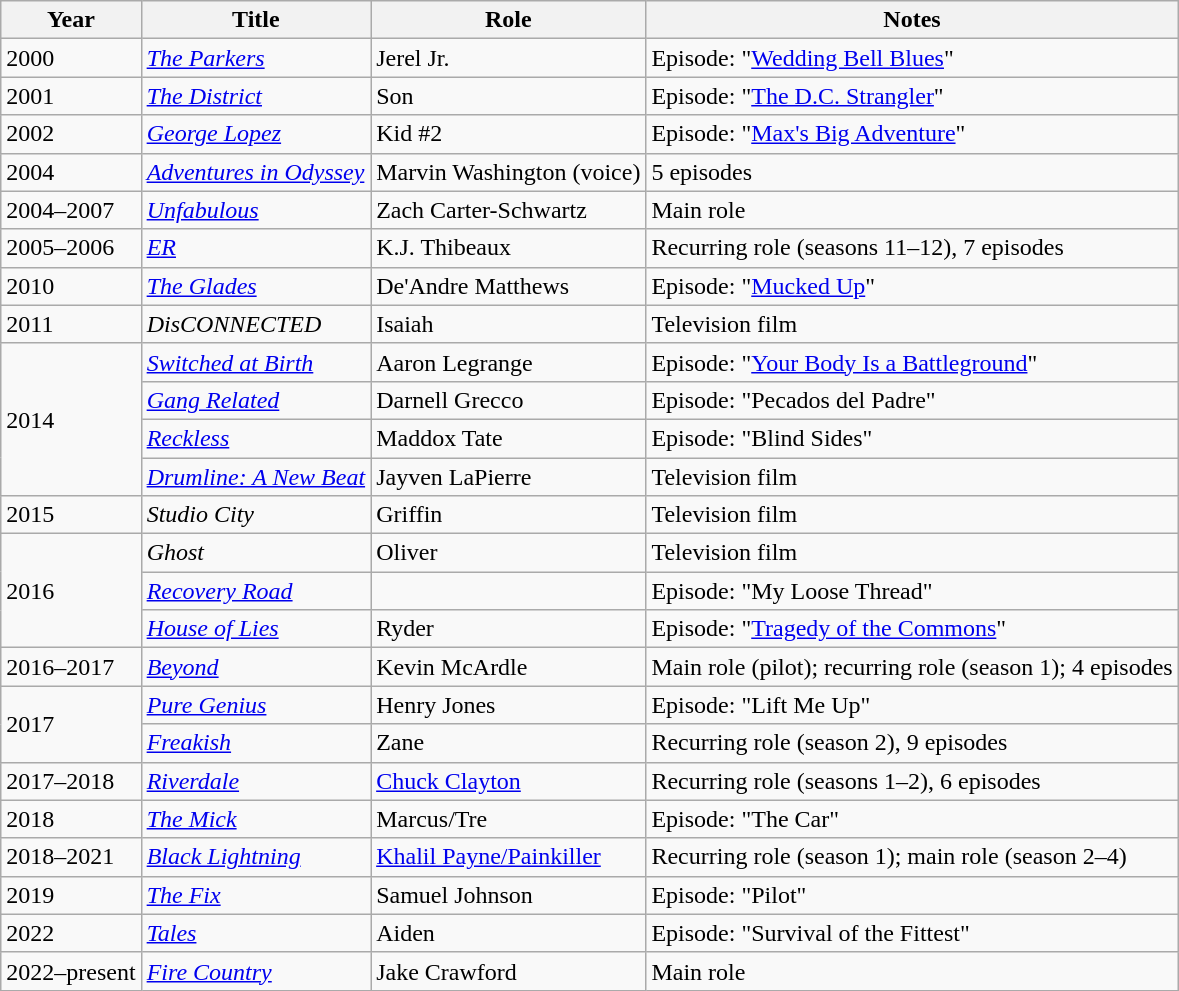<table class="wikitable plainrowheaders sortable">
<tr>
<th scope="col">Year</th>
<th scope="col">Title</th>
<th scope="col">Role</th>
<th class="unsortable">Notes</th>
</tr>
<tr>
<td>2000</td>
<td><em><a href='#'>The Parkers</a></em></td>
<td>Jerel Jr.</td>
<td>Episode: "<a href='#'>Wedding Bell Blues</a>"</td>
</tr>
<tr>
<td>2001</td>
<td><em><a href='#'>The District</a></em></td>
<td>Son</td>
<td>Episode: "<a href='#'>The D.C. Strangler</a>"</td>
</tr>
<tr>
<td>2002</td>
<td><em><a href='#'>George Lopez</a></em></td>
<td>Kid #2</td>
<td>Episode: "<a href='#'>Max's Big Adventure</a>"</td>
</tr>
<tr>
<td>2004</td>
<td><em><a href='#'>Adventures in Odyssey</a></em></td>
<td>Marvin Washington (voice)</td>
<td>5 episodes</td>
</tr>
<tr>
<td>2004–2007</td>
<td><em><a href='#'>Unfabulous</a></em></td>
<td>Zach Carter-Schwartz</td>
<td>Main role</td>
</tr>
<tr>
<td>2005–2006</td>
<td><em><a href='#'>ER</a></em></td>
<td>K.J. Thibeaux</td>
<td>Recurring role (seasons 11–12), 7 episodes</td>
</tr>
<tr>
<td>2010</td>
<td><em><a href='#'>The Glades</a></em></td>
<td>De'Andre Matthews</td>
<td>Episode: "<a href='#'>Mucked Up</a>"</td>
</tr>
<tr>
<td>2011</td>
<td><em>DisCONNECTED</em></td>
<td>Isaiah</td>
<td>Television film</td>
</tr>
<tr>
<td rowspan="4">2014</td>
<td><em><a href='#'>Switched at Birth</a></em></td>
<td>Aaron Legrange</td>
<td>Episode: "<a href='#'>Your Body Is a Battleground</a>"</td>
</tr>
<tr>
<td><em><a href='#'>Gang Related</a></em></td>
<td>Darnell Grecco</td>
<td>Episode: "Pecados del Padre"</td>
</tr>
<tr>
<td><em><a href='#'>Reckless</a></em></td>
<td>Maddox Tate</td>
<td>Episode: "Blind Sides"</td>
</tr>
<tr>
<td><em><a href='#'>Drumline: A New Beat</a></em></td>
<td>Jayven LaPierre</td>
<td>Television film</td>
</tr>
<tr>
<td>2015</td>
<td><em>Studio City</em></td>
<td>Griffin</td>
<td>Television film</td>
</tr>
<tr>
<td rowspan="3">2016</td>
<td><em>Ghost</em></td>
<td>Oliver</td>
<td>Television film</td>
</tr>
<tr>
<td><em><a href='#'>Recovery Road</a></em></td>
<td></td>
<td>Episode: "My Loose Thread"</td>
</tr>
<tr>
<td><em><a href='#'>House of Lies</a></em></td>
<td>Ryder</td>
<td>Episode: "<a href='#'>Tragedy of the Commons</a>"</td>
</tr>
<tr>
<td>2016–2017</td>
<td><em><a href='#'>Beyond</a></em></td>
<td>Kevin McArdle</td>
<td>Main role (pilot); recurring role (season 1); 4 episodes</td>
</tr>
<tr>
<td rowspan="2">2017</td>
<td><em><a href='#'>Pure Genius</a></em></td>
<td>Henry Jones</td>
<td>Episode: "Lift Me Up"</td>
</tr>
<tr>
<td><em><a href='#'>Freakish</a></em></td>
<td>Zane</td>
<td>Recurring role (season 2), 9 episodes</td>
</tr>
<tr>
<td>2017–2018</td>
<td><em><a href='#'>Riverdale</a></em></td>
<td><a href='#'>Chuck Clayton</a></td>
<td>Recurring role (seasons 1–2), 6 episodes</td>
</tr>
<tr>
<td>2018</td>
<td><em><a href='#'>The Mick</a></em></td>
<td>Marcus/Tre</td>
<td>Episode: "The Car"</td>
</tr>
<tr>
<td>2018–2021</td>
<td><em><a href='#'>Black Lightning</a></em></td>
<td><a href='#'>Khalil Payne/Painkiller</a></td>
<td>Recurring role (season 1); main role (season 2–4)</td>
</tr>
<tr>
<td>2019</td>
<td><em><a href='#'>The Fix</a></em></td>
<td>Samuel Johnson</td>
<td>Episode: "Pilot"</td>
</tr>
<tr>
<td>2022</td>
<td><em><a href='#'>Tales</a></em></td>
<td>Aiden</td>
<td>Episode: "Survival of the Fittest"</td>
</tr>
<tr>
<td>2022–present</td>
<td><em><a href='#'>Fire Country</a></em></td>
<td>Jake Crawford</td>
<td>Main role</td>
</tr>
</table>
